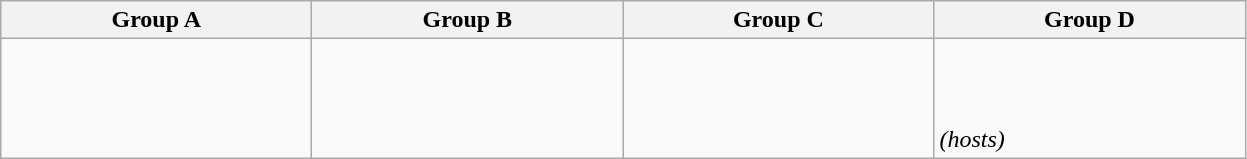<table class="wikitable">
<tr>
<th width=200px>Group A</th>
<th width=200px>Group B</th>
<th width=200px>Group C</th>
<th width=200px>Group D</th>
</tr>
<tr>
<td><br> <br>
 <br>
 <br>
</td>
<td><br> <br>
 <br>
</td>
<td><br> <br>
 <br>
</td>
<td><br> <br>
 <br>
 <em>(hosts)</em></td>
</tr>
</table>
